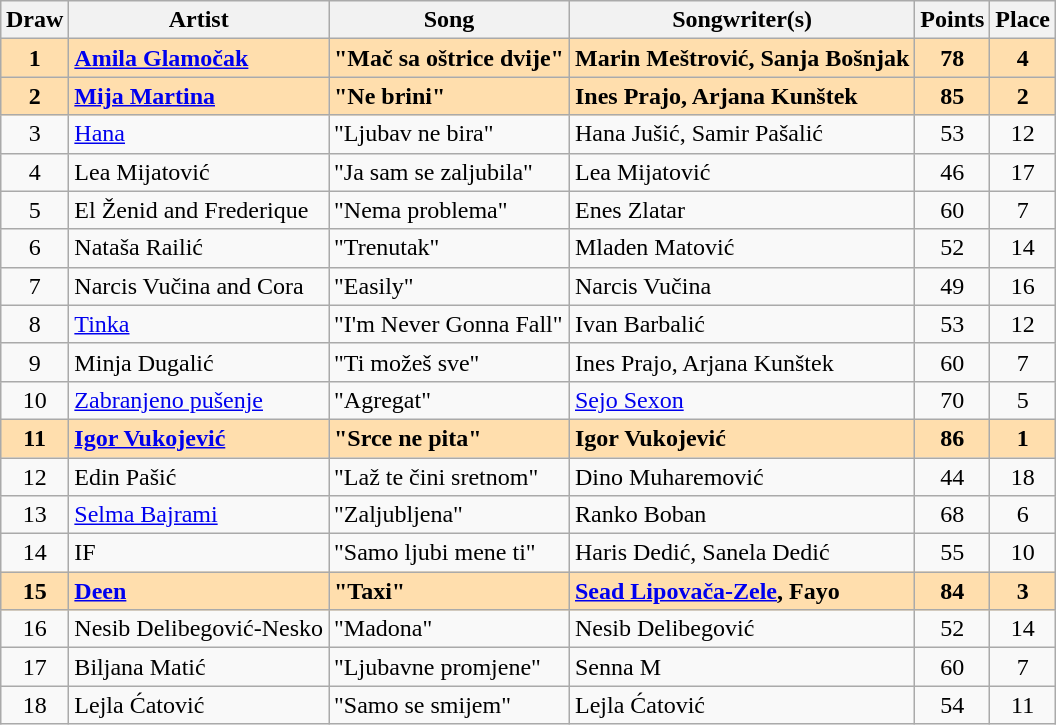<table class="sortable wikitable" style="margin: 1em auto 1em auto; text-align:center">
<tr>
<th>Draw</th>
<th>Artist</th>
<th>Song</th>
<th>Songwriter(s)</th>
<th>Points</th>
<th>Place</th>
</tr>
<tr style="font-weight:bold; background:navajowhite;">
<td>1</td>
<td align="left"><a href='#'>Amila Glamočak</a></td>
<td align="left">"Mač sa oštrice dvije"</td>
<td align="left">Marin Meštrović, Sanja Bošnjak</td>
<td>78</td>
<td>4</td>
</tr>
<tr style="font-weight:bold; background:navajowhite;">
<td>2</td>
<td align="left"><a href='#'>Mija Martina</a></td>
<td align="left">"Ne brini"</td>
<td align="left">Ines Prajo, Arjana Kunštek</td>
<td>85</td>
<td>2</td>
</tr>
<tr>
<td>3</td>
<td align="left"><a href='#'>Hana</a></td>
<td align="left">"Ljubav ne bira"</td>
<td align="left">Hana Jušić, Samir Pašalić</td>
<td>53</td>
<td>12</td>
</tr>
<tr>
<td>4</td>
<td align="left">Lea Mijatović</td>
<td align="left">"Ja sam se zaljubila"</td>
<td align="left">Lea Mijatović</td>
<td>46</td>
<td>17</td>
</tr>
<tr>
<td>5</td>
<td align="left">El Ženid and Frederique</td>
<td align="left">"Nema problema"</td>
<td align="left">Enes Zlatar</td>
<td>60</td>
<td>7</td>
</tr>
<tr>
<td>6</td>
<td align="left">Nataša Railić</td>
<td align="left">"Trenutak"</td>
<td align="left">Mladen Matović</td>
<td>52</td>
<td>14</td>
</tr>
<tr>
<td>7</td>
<td align="left">Narcis Vučina and Cora</td>
<td align="left">"Easily"</td>
<td align="left">Narcis Vučina</td>
<td>49</td>
<td>16</td>
</tr>
<tr>
<td>8</td>
<td align="left"><a href='#'>Tinka</a></td>
<td align="left">"I'm Never Gonna Fall"</td>
<td align="left">Ivan Barbalić</td>
<td>53</td>
<td>12</td>
</tr>
<tr>
<td>9</td>
<td align="left">Minja Dugalić</td>
<td align="left">"Ti možeš sve"</td>
<td align="left">Ines Prajo, Arjana Kunštek</td>
<td>60</td>
<td>7</td>
</tr>
<tr>
<td>10</td>
<td align="left"><a href='#'>Zabranjeno pušenje</a></td>
<td align="left">"Agregat"</td>
<td align="left"><a href='#'>Sejo Sexon</a></td>
<td>70</td>
<td>5</td>
</tr>
<tr style="font-weight:bold; background:navajowhite;">
<td>11</td>
<td align="left"><a href='#'>Igor Vukojević</a></td>
<td align="left">"Srce ne pita"</td>
<td align="left">Igor Vukojević</td>
<td>86</td>
<td>1</td>
</tr>
<tr>
<td>12</td>
<td align="left">Edin Pašić</td>
<td align="left">"Laž te čini sretnom"</td>
<td align="left">Dino Muharemović</td>
<td>44</td>
<td>18</td>
</tr>
<tr>
<td>13</td>
<td align="left"><a href='#'>Selma Bajrami</a></td>
<td align="left">"Zaljubljena"</td>
<td align="left">Ranko Boban</td>
<td>68</td>
<td>6</td>
</tr>
<tr>
<td>14</td>
<td align="left">IF</td>
<td align="left">"Samo ljubi mene ti"</td>
<td align="left">Haris Dedić, Sanela Dedić</td>
<td>55</td>
<td>10</td>
</tr>
<tr style="font-weight:bold; background:navajowhite;">
<td>15</td>
<td align="left"><a href='#'>Deen</a></td>
<td align="left">"Taxi"</td>
<td align="left"><a href='#'>Sead Lipovača-Zele</a>, Fayo</td>
<td>84</td>
<td>3</td>
</tr>
<tr>
<td>16</td>
<td align="left">Nesib Delibegović-Nesko</td>
<td align="left">"Madona"</td>
<td align="left">Nesib Delibegović</td>
<td>52</td>
<td>14</td>
</tr>
<tr>
<td>17</td>
<td align="left">Biljana Matić</td>
<td align="left">"Ljubavne promjene"</td>
<td align="left">Senna M</td>
<td>60</td>
<td>7</td>
</tr>
<tr>
<td>18</td>
<td align="left">Lejla Ćatović</td>
<td align="left">"Samo se smijem"</td>
<td align="left">Lejla Ćatović</td>
<td>54</td>
<td>11</td>
</tr>
</table>
